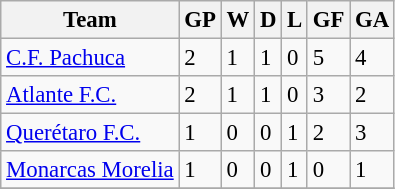<table class="wikitable" style="text-align: left; font-size:95%;">
<tr>
<th>Team</th>
<th>GP</th>
<th>W</th>
<th>D</th>
<th>L</th>
<th>GF</th>
<th>GA</th>
</tr>
<tr>
<td><a href='#'>C.F. Pachuca</a></td>
<td>2</td>
<td>1</td>
<td>1</td>
<td>0</td>
<td>5</td>
<td>4</td>
</tr>
<tr>
<td><a href='#'>Atlante F.C.</a></td>
<td>2</td>
<td>1</td>
<td>1</td>
<td>0</td>
<td>3</td>
<td>2</td>
</tr>
<tr>
<td><a href='#'>Querétaro F.C.</a></td>
<td>1</td>
<td>0</td>
<td>0</td>
<td>1</td>
<td>2</td>
<td>3</td>
</tr>
<tr>
<td><a href='#'>Monarcas Morelia</a></td>
<td>1</td>
<td>0</td>
<td>0</td>
<td>1</td>
<td>0</td>
<td>1</td>
</tr>
<tr>
</tr>
</table>
